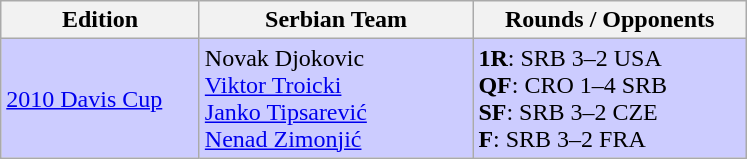<table class=wikitable>
<tr>
<th width=125>Edition</th>
<th width=175> Serbian Team</th>
<th width=175>Rounds / Opponents</th>
</tr>
<tr bgcolor=#CCCCFF>
<td><a href='#'>2010 Davis Cup</a></td>
<td>Novak Djokovic<br><a href='#'>Viktor Troicki</a><br><a href='#'>Janko Tipsarević</a><br><a href='#'>Nenad Zimonjić</a></td>
<td><strong>1R</strong>: SRB 3–2 USA<br><strong>QF</strong>: CRO 1–4 SRB<br><strong>SF</strong>: SRB 3–2 CZE<br><strong> F</strong>: SRB 3–2 FRA</td>
</tr>
</table>
